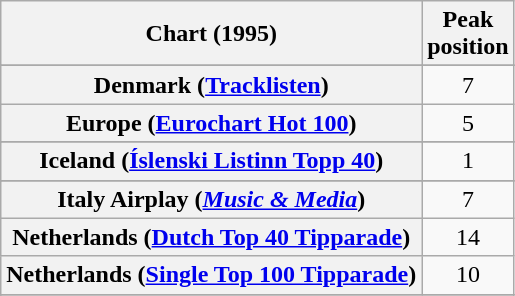<table class="wikitable sortable plainrowheaders" style="text-align:center">
<tr>
<th scope="col">Chart (1995)</th>
<th scope="col">Peak<br>position</th>
</tr>
<tr>
</tr>
<tr>
<th scope="row">Denmark (<a href='#'>Tracklisten</a>)</th>
<td>7</td>
</tr>
<tr>
<th scope="row">Europe (<a href='#'>Eurochart Hot 100</a>)</th>
<td>5</td>
</tr>
<tr>
</tr>
<tr>
<th scope="row">Iceland (<a href='#'>Íslenski Listinn Topp 40</a>)</th>
<td>1</td>
</tr>
<tr>
</tr>
<tr>
<th scope="row">Italy Airplay (<em><a href='#'>Music & Media</a></em>)</th>
<td>7</td>
</tr>
<tr>
<th scope="row">Netherlands (<a href='#'>Dutch Top 40 Tipparade</a>)</th>
<td>14</td>
</tr>
<tr>
<th scope="row">Netherlands (<a href='#'>Single Top 100 Tipparade</a>)</th>
<td>10</td>
</tr>
<tr>
</tr>
<tr>
</tr>
<tr>
</tr>
<tr>
</tr>
<tr>
</tr>
<tr>
</tr>
</table>
